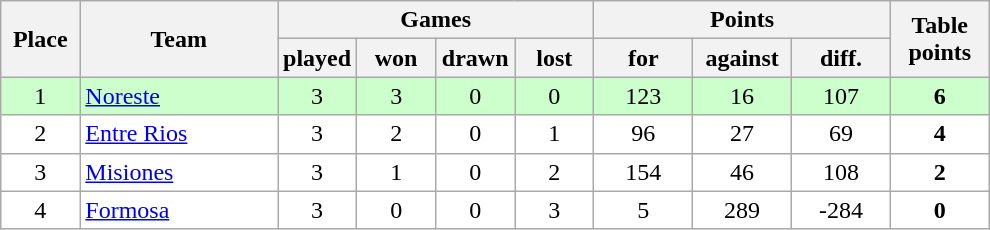<table class="wikitable">
<tr>
<th rowspan=2 width="8%">Place</th>
<th rowspan=2 width="20%">Team</th>
<th colspan=4 width="32%">Games</th>
<th colspan=3 width="30%">Points</th>
<th rowspan=2 width="10%">Table<br>points</th>
</tr>
<tr>
<th width="8%">played</th>
<th width="8%">won</th>
<th width="8%">drawn</th>
<th width="8%">lost</th>
<th width="10%">for</th>
<th width="10%">against</th>
<th width="10%">diff.</th>
</tr>
<tr align=center style="background: #ccffcc;">
<td>1</td>
<td align=left><a href='#'>Noreste</a></td>
<td>3</td>
<td>3</td>
<td>0</td>
<td>0</td>
<td>123</td>
<td>16</td>
<td>107</td>
<td><strong>6</strong></td>
</tr>
<tr align=center style="background: #ffffff;">
<td>2</td>
<td align=left><a href='#'>Entre Rios</a></td>
<td>3</td>
<td>2</td>
<td>0</td>
<td>1</td>
<td>96</td>
<td>27</td>
<td>69</td>
<td><strong>4</strong></td>
</tr>
<tr align=center style="background: #ffffff;">
<td>3</td>
<td align=left><a href='#'>Misiones</a></td>
<td>3</td>
<td>1</td>
<td>0</td>
<td>2</td>
<td>154</td>
<td>46</td>
<td>108</td>
<td><strong>2</strong></td>
</tr>
<tr align=center style="background: #ffffff;">
<td>4</td>
<td align=left><a href='#'>Formosa</a></td>
<td>3</td>
<td>0</td>
<td>0</td>
<td>3</td>
<td>5</td>
<td>289</td>
<td>-284</td>
<td><strong>0</strong></td>
</tr>
</table>
